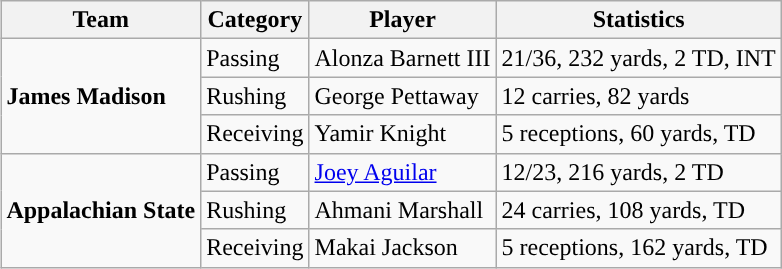<table class="wikitable" style="float: right;">
<tr>
<th>Team</th>
<th>Category</th>
<th>Player</th>
<th>Statistics</th>
</tr>
<tr>
<td rowspan=3><strong>James Madison</strong></td>
<td>Passing</td>
<td>Alonza Barnett III</td>
<td>21/36, 232 yards, 2 TD, INT</td>
</tr>
<tr>
<td>Rushing</td>
<td>George Pettaway</td>
<td>12 carries, 82 yards</td>
</tr>
<tr>
<td>Receiving</td>
<td>Yamir Knight</td>
<td>5 receptions, 60 yards, TD</td>
</tr>
<tr>
<td rowspan=3><strong>Appalachian State</strong></td>
<td>Passing</td>
<td><a href='#'>Joey Aguilar</a></td>
<td>12/23, 216 yards, 2 TD</td>
</tr>
<tr>
<td>Rushing</td>
<td>Ahmani Marshall</td>
<td>24 carries, 108 yards, TD</td>
</tr>
<tr>
<td>Receiving</td>
<td>Makai Jackson</td>
<td>5 receptions, 162 yards, TD</td>
</tr>
</table>
